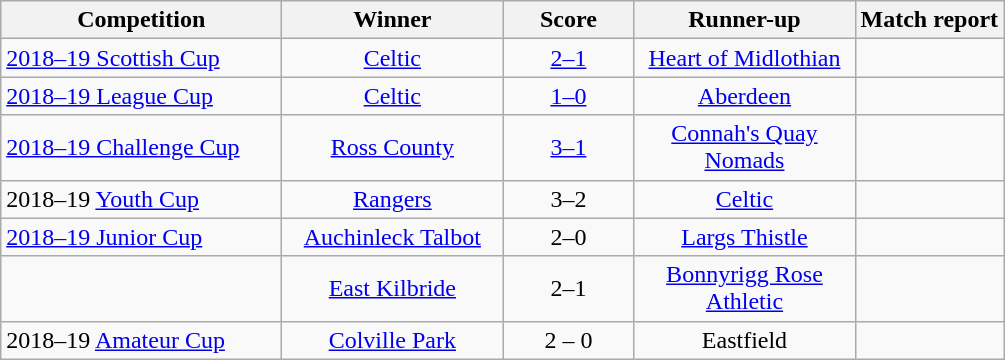<table class="wikitable" style="text-align:center">
<tr>
<th width=180>Competition</th>
<th width=140>Winner</th>
<th width=80>Score</th>
<th width=140>Runner-up</th>
<th>Match report</th>
</tr>
<tr>
<td align=left><a href='#'>2018–19 Scottish Cup</a></td>
<td><a href='#'>Celtic</a></td>
<td><a href='#'>2–1</a></td>
<td><a href='#'>Heart of Midlothian</a></td>
<td></td>
</tr>
<tr>
<td align=left><a href='#'>2018–19 League Cup</a></td>
<td><a href='#'>Celtic</a></td>
<td><a href='#'>1–0</a></td>
<td><a href='#'>Aberdeen</a></td>
<td></td>
</tr>
<tr>
<td align=left><a href='#'>2018–19 Challenge Cup</a></td>
<td><a href='#'>Ross County</a></td>
<td><a href='#'>3–1</a></td>
<td><a href='#'>Connah's Quay Nomads</a></td>
<td></td>
</tr>
<tr>
<td align=left>2018–19 <a href='#'>Youth Cup</a></td>
<td><a href='#'>Rangers</a></td>
<td>3–2</td>
<td><a href='#'>Celtic</a></td>
<td></td>
</tr>
<tr>
<td align=left><a href='#'>2018–19 Junior Cup</a></td>
<td><a href='#'>Auchinleck Talbot</a></td>
<td>2–0</td>
<td><a href='#'>Largs Thistle</a></td>
<td></td>
</tr>
<tr>
<td align=left></td>
<td><a href='#'>East Kilbride</a></td>
<td>2–1</td>
<td><a href='#'>Bonnyrigg Rose Athletic</a></td>
<td></td>
</tr>
<tr>
<td align=left>2018–19 <a href='#'>Amateur Cup</a></td>
<td><a href='#'>Colville Park</a></td>
<td>2 – 0</td>
<td>Eastfield</td>
<td></td>
</tr>
</table>
